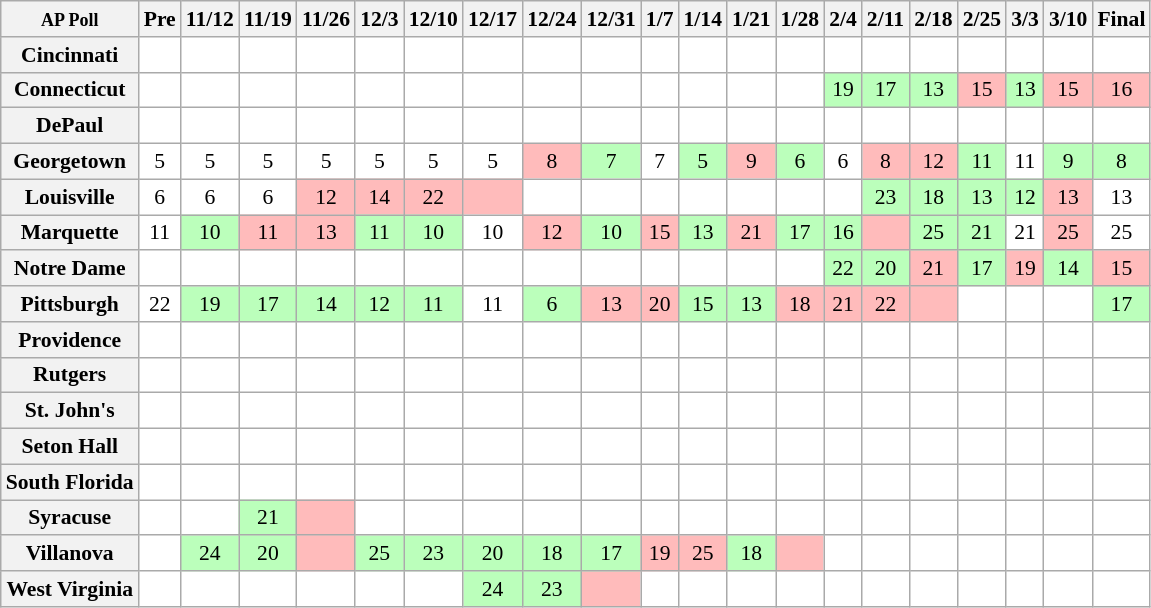<table class="wikitable" style="white-space:nowrap;font-size:90%;">
<tr>
<th><small>AP Poll</small></th>
<th>Pre</th>
<th>11/12</th>
<th>11/19</th>
<th>11/26</th>
<th>12/3</th>
<th>12/10</th>
<th>12/17</th>
<th>12/24</th>
<th>12/31</th>
<th>1/7</th>
<th>1/14</th>
<th>1/21</th>
<th>1/28</th>
<th>2/4</th>
<th>2/11</th>
<th>2/18</th>
<th>2/25</th>
<th>3/3</th>
<th>3/10</th>
<th>Final</th>
</tr>
<tr style="text-align:center;">
<th>Cincinnati</th>
<td style="background:#fff;"></td>
<td style="background:#fff;"></td>
<td style="background:#fff;"></td>
<td style="background:#fff;"></td>
<td style="background:#fff;"></td>
<td style="background:#fff;"></td>
<td style="background:#fff;"></td>
<td style="background:#fff;"></td>
<td style="background:#fff;"></td>
<td style="background:#fff;"></td>
<td style="background:#fff;"></td>
<td style="background:#fff;"></td>
<td style="background:#fff;"></td>
<td style="background:#fff;"></td>
<td style="background:#fff;"></td>
<td style="background:#fff;"></td>
<td style="background:#fff;"></td>
<td style="background:#fff;"></td>
<td style="background:#fff;"></td>
<td style="background:#fff;"></td>
</tr>
<tr style="text-align:center;">
<th>Connecticut</th>
<td style="background:#fff;"></td>
<td style="background:#fff;"></td>
<td style="background:#fff;"></td>
<td style="background:#fff;"></td>
<td style="background:#fff;"></td>
<td style="background:#fff;"></td>
<td style="background:#fff;"></td>
<td style="background:#fff;"></td>
<td style="background:#fff;"></td>
<td style="background:#fff;"></td>
<td style="background:#fff;"></td>
<td style="background:#fff;"></td>
<td style="background:#fff;"></td>
<td style="background:#bfb;">19</td>
<td style="background:#bfb;">17</td>
<td style="background:#bfb;">13</td>
<td style="background:#fbb;">15</td>
<td style="background:#bfb;">13</td>
<td style="background:#fbb;">15</td>
<td style="background:#fbb;">16</td>
</tr>
<tr style="text-align:center;">
<th>DePaul</th>
<td style="background:#fff;"></td>
<td style="background:#fff;"></td>
<td style="background:#fff;"></td>
<td style="background:#fff;"></td>
<td style="background:#fff;"></td>
<td style="background:#fff;"></td>
<td style="background:#fff;"></td>
<td style="background:#fff;"></td>
<td style="background:#fff;"></td>
<td style="background:#fff;"></td>
<td style="background:#fff;"></td>
<td style="background:#fff;"></td>
<td style="background:#fff;"></td>
<td style="background:#fff;"></td>
<td style="background:#fff;"></td>
<td style="background:#fff;"></td>
<td style="background:#fff;"></td>
<td style="background:#fff;"></td>
<td style="background:#fff;"></td>
<td style="background:#fff;"></td>
</tr>
<tr style="text-align:center;">
<th>Georgetown</th>
<td style="background:#fff;">5</td>
<td style="background:#fff;">5</td>
<td style="background:#fff;">5</td>
<td style="background:#fff;">5</td>
<td style="background:#fff;">5</td>
<td style="background:#fff;">5</td>
<td style="background:#fff;">5</td>
<td style="background:#fbb;">8</td>
<td style="background:#bfb;">7</td>
<td style="background:#fff;">7</td>
<td style="background:#bfb;">5</td>
<td style="background:#fbb;">9</td>
<td style="background:#bfb;">6</td>
<td style="background:#fff;">6</td>
<td style="background:#fbb;">8</td>
<td style="background:#fbb;">12</td>
<td style="background:#bfb;">11</td>
<td style="background:#fff;">11</td>
<td style="background:#bfb;">9</td>
<td style="background:#bfb;">8</td>
</tr>
<tr style="text-align:center;">
<th>Louisville</th>
<td style="background:#fff;">6</td>
<td style="background:#fff;">6</td>
<td style="background:#fff;">6</td>
<td style="background:#fbb;">12</td>
<td style="background:#fbb;">14</td>
<td style="background:#fbb;">22</td>
<td style="background:#fbb;"></td>
<td style="background:#fff;"></td>
<td style="background:#fff;"></td>
<td style="background:#fff;"></td>
<td style="background:#fff;"></td>
<td style="background:#fff;"></td>
<td style="background:#fff;"></td>
<td style="background:#fff;"></td>
<td style="background:#bfb;">23</td>
<td style="background:#bfb;">18</td>
<td style="background:#bfb;">13</td>
<td style="background:#bfb;">12</td>
<td style="background:#fbb;">13</td>
<td style="background:#fff;">13</td>
</tr>
<tr style="text-align:center;">
<th>Marquette</th>
<td style="background:#fff;">11</td>
<td style="background:#bfb;">10</td>
<td style="background:#fbb;">11</td>
<td style="background:#fbb;">13</td>
<td style="background:#bfb;">11</td>
<td style="background:#bfb;">10</td>
<td style="background:#fff;">10</td>
<td style="background:#fbb;">12</td>
<td style="background:#bfb;">10</td>
<td style="background:#fbb;">15</td>
<td style="background:#bfb;">13</td>
<td style="background:#fbb;">21</td>
<td style="background:#bfb;">17</td>
<td style="background:#bfb;">16</td>
<td style="background:#fbb;"></td>
<td style="background:#bfb;">25</td>
<td style="background:#bfb;">21</td>
<td style="background:#fff;">21</td>
<td style="background:#fbb;">25</td>
<td style="background:#fff;">25</td>
</tr>
<tr style="text-align:center;">
<th>Notre Dame</th>
<td style="background:#fff;"></td>
<td style="background:#fff;"></td>
<td style="background:#fff;"></td>
<td style="background:#fff;"></td>
<td style="background:#fff;"></td>
<td style="background:#fff;"></td>
<td style="background:#fff;"></td>
<td style="background:#fff;"></td>
<td style="background:#fff;"></td>
<td style="background:#fff;"></td>
<td style="background:#fff;"></td>
<td style="background:#fff;"></td>
<td style="background:#fff;"></td>
<td style="background:#bfb;">22</td>
<td style="background:#bfb;">20</td>
<td style="background:#fbb;">21</td>
<td style="background:#bfb;">17</td>
<td style="background:#fbb;">19</td>
<td style="background:#bfb;">14</td>
<td style="background:#fbb;">15</td>
</tr>
<tr style="text-align:center;">
<th>Pittsburgh</th>
<td style="background:#fff;">22</td>
<td style="background:#bfb;">19</td>
<td style="background:#bfb;">17</td>
<td style="background:#bfb;">14</td>
<td style="background:#bfb;">12</td>
<td style="background:#bfb;">11</td>
<td style="background:#fff;">11</td>
<td style="background:#bfb;">6</td>
<td style="background:#fbb;">13</td>
<td style="background:#fbb;">20</td>
<td style="background:#bfb;">15</td>
<td style="background:#bfb;">13</td>
<td style="background:#fbb;">18</td>
<td style="background:#fbb;">21</td>
<td style="background:#fbb;">22</td>
<td style="background:#fbb;"></td>
<td style="background:#fff;"></td>
<td style="background:#fff;"></td>
<td style="background:#fff;"></td>
<td style="background:#bfb;">17</td>
</tr>
<tr style="text-align:center;">
<th>Providence</th>
<td style="background:#fff;"></td>
<td style="background:#fff;"></td>
<td style="background:#fff;"></td>
<td style="background:#fff;"></td>
<td style="background:#fff;"></td>
<td style="background:#fff;"></td>
<td style="background:#fff;"></td>
<td style="background:#fff;"></td>
<td style="background:#fff;"></td>
<td style="background:#fff;"></td>
<td style="background:#fff;"></td>
<td style="background:#fff;"></td>
<td style="background:#fff;"></td>
<td style="background:#fff;"></td>
<td style="background:#fff;"></td>
<td style="background:#fff;"></td>
<td style="background:#fff;"></td>
<td style="background:#fff;"></td>
<td style="background:#fff;"></td>
<td style="background:#fff;"></td>
</tr>
<tr style="text-align:center;">
<th>Rutgers</th>
<td style="background:#fff;"></td>
<td style="background:#fff;"></td>
<td style="background:#fff;"></td>
<td style="background:#fff;"></td>
<td style="background:#fff;"></td>
<td style="background:#fff;"></td>
<td style="background:#fff;"></td>
<td style="background:#fff;"></td>
<td style="background:#fff;"></td>
<td style="background:#fff;"></td>
<td style="background:#fff;"></td>
<td style="background:#fff;"></td>
<td style="background:#fff;"></td>
<td style="background:#fff;"></td>
<td style="background:#fff;"></td>
<td style="background:#fff;"></td>
<td style="background:#fff;"></td>
<td style="background:#fff;"></td>
<td style="background:#fff;"></td>
<td style="background:#fff;"></td>
</tr>
<tr style="text-align:center;">
<th>St. John's</th>
<td style="background:#fff;"></td>
<td style="background:#fff;"></td>
<td style="background:#fff;"></td>
<td style="background:#fff;"></td>
<td style="background:#fff;"></td>
<td style="background:#fff;"></td>
<td style="background:#fff;"></td>
<td style="background:#fff;"></td>
<td style="background:#fff;"></td>
<td style="background:#fff;"></td>
<td style="background:#fff;"></td>
<td style="background:#fff;"></td>
<td style="background:#fff;"></td>
<td style="background:#fff;"></td>
<td style="background:#fff;"></td>
<td style="background:#fff;"></td>
<td style="background:#fff;"></td>
<td style="background:#fff;"></td>
<td style="background:#fff;"></td>
<td style="background:#fff;"></td>
</tr>
<tr style="text-align:center;">
<th>Seton Hall</th>
<td style="background:#fff;"></td>
<td style="background:#fff;"></td>
<td style="background:#fff;"></td>
<td style="background:#fff;"></td>
<td style="background:#fff;"></td>
<td style="background:#fff;"></td>
<td style="background:#fff;"></td>
<td style="background:#fff;"></td>
<td style="background:#fff;"></td>
<td style="background:#fff;"></td>
<td style="background:#fff;"></td>
<td style="background:#fff;"></td>
<td style="background:#fff;"></td>
<td style="background:#fff;"></td>
<td style="background:#fff;"></td>
<td style="background:#fff;"></td>
<td style="background:#fff;"></td>
<td style="background:#fff;"></td>
<td style="background:#fff;"></td>
<td style="background:#fff;"></td>
</tr>
<tr style="text-align:center;">
<th>South Florida</th>
<td style="background:#fff;"></td>
<td style="background:#fff;"></td>
<td style="background:#fff;"></td>
<td style="background:#fff;"></td>
<td style="background:#fff;"></td>
<td style="background:#fff;"></td>
<td style="background:#fff;"></td>
<td style="background:#fff;"></td>
<td style="background:#fff;"></td>
<td style="background:#fff;"></td>
<td style="background:#fff;"></td>
<td style="background:#fff;"></td>
<td style="background:#fff;"></td>
<td style="background:#fff;"></td>
<td style="background:#fff;"></td>
<td style="background:#fff;"></td>
<td style="background:#fff;"></td>
<td style="background:#fff;"></td>
<td style="background:#fff;"></td>
<td style="background:#fff;"></td>
</tr>
<tr style="text-align:center;">
<th>Syracuse</th>
<td style="background:#fff;"></td>
<td style="background:#fff;"></td>
<td style="background:#bfb;">21</td>
<td style="background:#fbb;"></td>
<td style="background:#fff;"></td>
<td style="background:#fff;"></td>
<td style="background:#fff;"></td>
<td style="background:#fff;"></td>
<td style="background:#fff;"></td>
<td style="background:#fff;"></td>
<td style="background:#fff;"></td>
<td style="background:#fff;"></td>
<td style="background:#fff;"></td>
<td style="background:#fff;"></td>
<td style="background:#fff;"></td>
<td style="background:#fff;"></td>
<td style="background:#fff;"></td>
<td style="background:#fff;"></td>
<td style="background:#fff;"></td>
<td style="background:#fff;"></td>
</tr>
<tr style="text-align:center;">
<th>Villanova</th>
<td style="background:#fff;"></td>
<td style="background:#bfb;">24</td>
<td style="background:#bfb;">20</td>
<td style="background:#fbb;"></td>
<td style="background:#bfb;">25</td>
<td style="background:#bfb;">23</td>
<td style="background:#bfb;">20</td>
<td style="background:#bfb;">18</td>
<td style="background:#bfb;">17</td>
<td style="background:#fbb;">19</td>
<td style="background:#fbb;">25</td>
<td style="background:#bfb;">18</td>
<td style="background:#fbb;"></td>
<td style="background:#fff;"></td>
<td style="background:#fff;"></td>
<td style="background:#fff;"></td>
<td style="background:#fff;"></td>
<td style="background:#fff;"></td>
<td style="background:#fff;"></td>
<td style="background:#fff;"></td>
</tr>
<tr style="text-align:center;">
<th>West Virginia</th>
<td style="background:#fff;"></td>
<td style="background:#fff;"></td>
<td style="background:#fff;"></td>
<td style="background:#fff;"></td>
<td style="background:#fff;"></td>
<td style="background:#fff;"></td>
<td style="background:#bfb;">24</td>
<td style="background:#bfb;">23</td>
<td style="background:#fbb;"></td>
<td style="background:#fff;"></td>
<td style="background:#fff;"></td>
<td style="background:#fff;"></td>
<td style="background:#fff;"></td>
<td style="background:#fff;"></td>
<td style="background:#fff;"></td>
<td style="background:#fff;"></td>
<td style="background:#fff;"></td>
<td style="background:#fff;"></td>
<td style="background:#fff;"></td>
<td style="background:#fff;"></td>
</tr>
</table>
